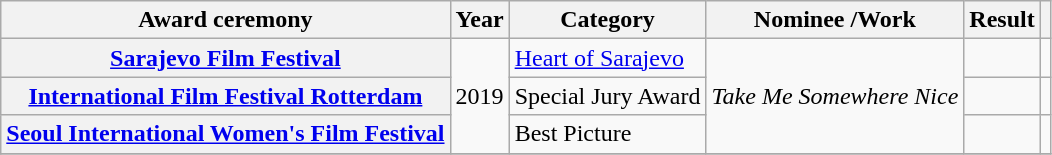<table class="wikitable plainrowheaders sortable">
<tr>
<th scope="col">Award ceremony</th>
<th scope="col">Year</th>
<th scope="col">Category</th>
<th scope="col">Nominee /Work</th>
<th scope="col">Result</th>
<th scope="col" class="unsortable"></th>
</tr>
<tr>
<th scope="row"rowspan=1><a href='#'>Sarajevo Film Festival</a></th>
<td rowspan=3>2019</td>
<td><a href='#'>Heart of Sarajevo</a></td>
<td rowspan=3><em>Take Me Somewhere Nice</em></td>
<td></td>
<td align="center"></td>
</tr>
<tr>
<th scope="row"rowspan=1><a href='#'>International Film Festival Rotterdam</a></th>
<td>Special Jury Award</td>
<td></td>
<td align="center"></td>
</tr>
<tr>
<th scope="row"rowspan=1><a href='#'>Seoul International Women's Film Festival</a></th>
<td>Best Picture</td>
<td></td>
<td align="center"></td>
</tr>
<tr>
</tr>
</table>
